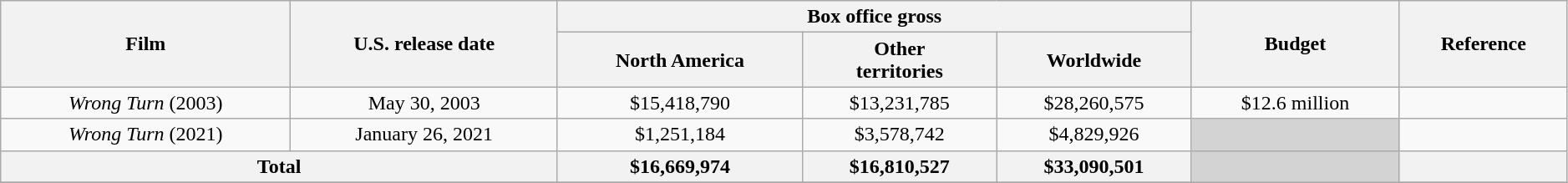<table class="wikitable sortable" width=99% border="1" style="text-align: center;">
<tr>
<th rowspan="2">Film</th>
<th rowspan="2">U.S. release date</th>
<th colspan="3">Box office gross</th>
<th rowspan="2">Budget</th>
<th rowspan="2">Reference</th>
</tr>
<tr>
<th>North America</th>
<th>Other<br>territories</th>
<th>Worldwide</th>
</tr>
<tr>
<td><em>Wrong Turn</em> (2003)</td>
<td>May 30, 2003</td>
<td style="text-align:center;">$15,418,790</td>
<td style="text-align:center;">$13,231,785</td>
<td style="text-align:center;">$28,260,575</td>
<td style="text-align:center;">$12.6 million</td>
<td style="text-align:center;"></td>
</tr>
<tr>
<td><em>Wrong Turn</em> (2021)</td>
<td>January 26, 2021</td>
<td style="text-align:center;">$1,251,184</td>
<td style="text-align:center;">$3,578,742</td>
<td style="text-align:center;">$4,829,926</td>
<td style="background:lightgrey;"> </td>
<td style="text-align:center;"></td>
</tr>
<tr>
<th colspan="2">Total</th>
<th>$16,669,974</th>
<th>$16,810,527</th>
<th>$33,090,501</th>
<td style="background:lightgrey;"> </td>
<th></th>
</tr>
<tr>
</tr>
</table>
